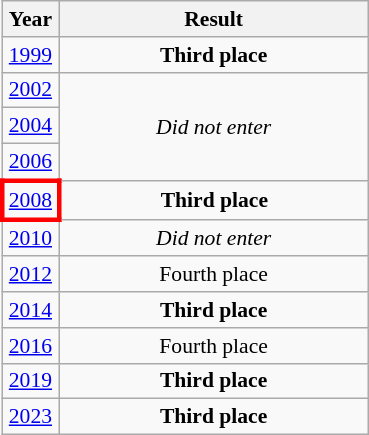<table class="wikitable" style="text-align: center; font-size:90%">
<tr>
<th>Year</th>
<th style="width:200px">Result</th>
</tr>
<tr>
<td> <a href='#'>1999</a></td>
<td><strong> Third place</strong></td>
</tr>
<tr>
<td> <a href='#'>2002</a></td>
<td rowspan="3"><em>Did not enter</em></td>
</tr>
<tr>
<td> <a href='#'>2004</a></td>
</tr>
<tr>
<td> <a href='#'>2006</a></td>
</tr>
<tr>
<td style="border: 3px solid red"> <a href='#'>2008</a></td>
<td><strong> Third place</strong></td>
</tr>
<tr>
<td> <a href='#'>2010</a></td>
<td><em>Did not enter</em></td>
</tr>
<tr>
<td> <a href='#'>2012</a></td>
<td>Fourth place</td>
</tr>
<tr>
<td> <a href='#'>2014</a></td>
<td><strong> Third place</strong></td>
</tr>
<tr>
<td> <a href='#'>2016</a></td>
<td>Fourth place</td>
</tr>
<tr>
<td> <a href='#'>2019</a></td>
<td><strong> Third place</strong></td>
</tr>
<tr>
<td> <a href='#'>2023</a></td>
<td><strong> Third place</strong></td>
</tr>
</table>
